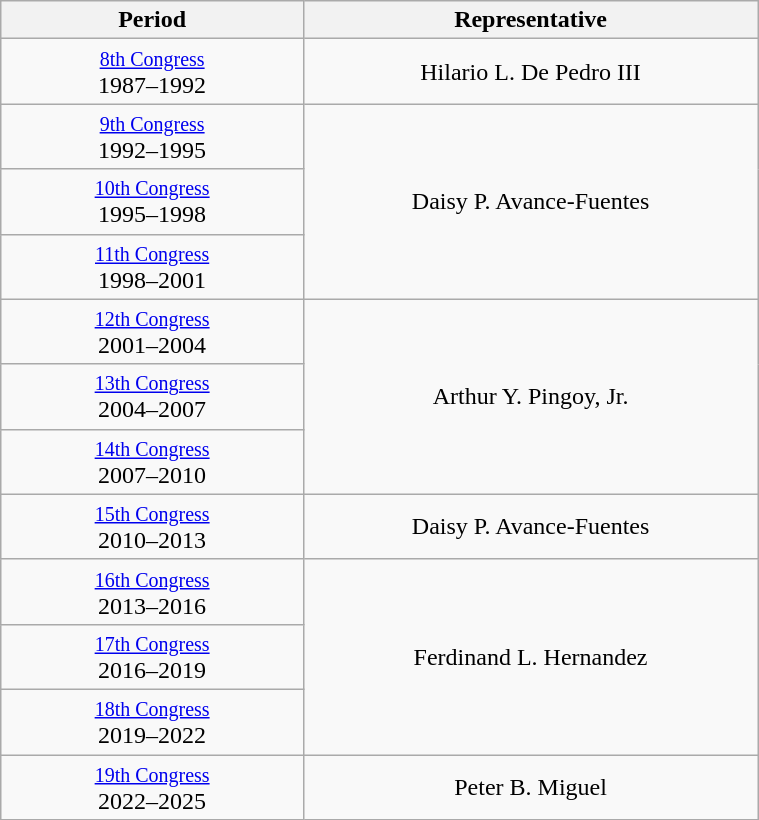<table class="wikitable" style="text-align:center; width:40%;">
<tr>
<th width="40%">Period</th>
<th>Representative</th>
</tr>
<tr>
<td><small><a href='#'>8th Congress</a></small><br>1987–1992</td>
<td>Hilario L. De Pedro III</td>
</tr>
<tr>
<td><small><a href='#'>9th Congress</a></small><br>1992–1995</td>
<td rowspan="3">Daisy P. Avance-Fuentes</td>
</tr>
<tr>
<td><small><a href='#'>10th Congress</a></small><br>1995–1998</td>
</tr>
<tr>
<td><small><a href='#'>11th Congress</a></small><br>1998–2001</td>
</tr>
<tr>
<td><small><a href='#'>12th Congress</a></small><br>2001–2004</td>
<td rowspan="3">Arthur Y. Pingoy, Jr.</td>
</tr>
<tr>
<td><small><a href='#'>13th Congress</a></small><br>2004–2007</td>
</tr>
<tr>
<td><small><a href='#'>14th Congress</a></small><br>2007–2010</td>
</tr>
<tr>
<td><small><a href='#'>15th Congress</a></small><br>2010–2013</td>
<td>Daisy P. Avance-Fuentes</td>
</tr>
<tr>
<td><small><a href='#'>16th Congress</a></small><br>2013–2016</td>
<td rowspan="3">Ferdinand L. Hernandez</td>
</tr>
<tr>
<td><small><a href='#'>17th Congress</a></small><br>2016–2019</td>
</tr>
<tr>
<td><small><a href='#'>18th Congress</a></small><br>2019–2022</td>
</tr>
<tr>
<td><small><a href='#'>19th Congress</a></small><br>2022–2025</td>
<td>Peter B. Miguel</td>
</tr>
</table>
